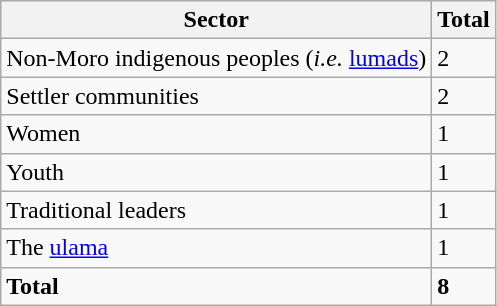<table class="wikitable">
<tr>
<th>Sector</th>
<th>Total</th>
</tr>
<tr>
<td>Non-Moro indigenous peoples (<em>i.e.</em> <a href='#'>lumads</a>)</td>
<td>2</td>
</tr>
<tr>
<td>Settler communities</td>
<td>2</td>
</tr>
<tr>
<td>Women</td>
<td>1</td>
</tr>
<tr>
<td>Youth</td>
<td>1</td>
</tr>
<tr>
<td>Traditional leaders</td>
<td>1</td>
</tr>
<tr>
<td>The <a href='#'>ulama</a></td>
<td>1</td>
</tr>
<tr>
<td><strong>Total</strong></td>
<td><strong>8</strong></td>
</tr>
</table>
